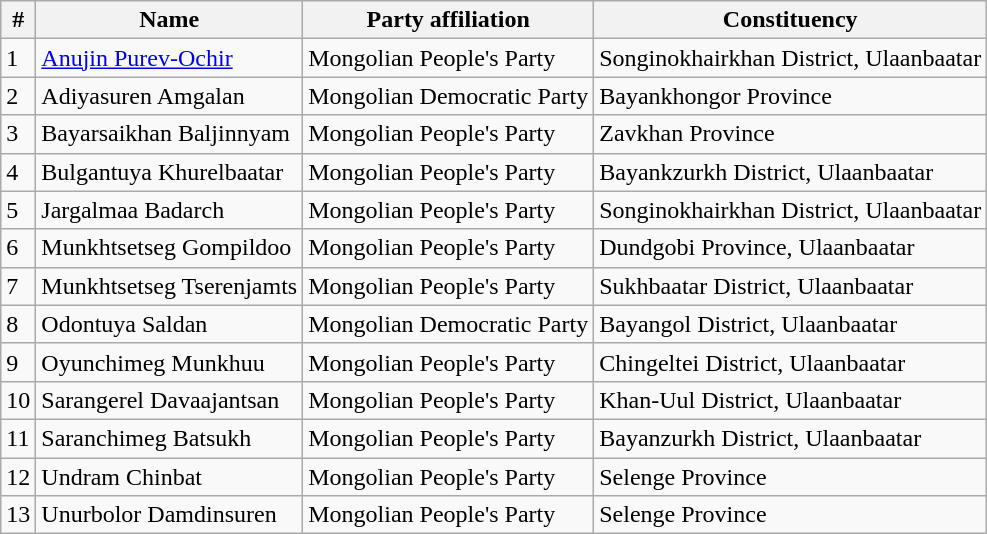<table class="wikitable">
<tr>
<th>#</th>
<th>Name</th>
<th>Party affiliation</th>
<th>Constituency</th>
</tr>
<tr>
<td>1</td>
<td><a href='#'>Anujin Purev-Ochir</a></td>
<td>Mongolian People's Party</td>
<td>Songinokhairkhan District, Ulaanbaatar</td>
</tr>
<tr>
<td>2</td>
<td>Adiyasuren Amgalan</td>
<td>Mongolian Democratic Party</td>
<td>Bayankhongor Province</td>
</tr>
<tr>
<td>3</td>
<td>Bayarsaikhan Baljinnyam</td>
<td>Mongolian People's Party</td>
<td>Zavkhan Province</td>
</tr>
<tr>
<td>4</td>
<td>Bulgantuya Khurelbaatar</td>
<td>Mongolian People's Party</td>
<td>Bayankzurkh District, Ulaanbaatar</td>
</tr>
<tr>
<td>5</td>
<td>Jargalmaa Badarch</td>
<td>Mongolian People's Party</td>
<td>Songinokhairkhan District, Ulaanbaatar</td>
</tr>
<tr>
<td>6</td>
<td>Munkhtsetseg Gompildoo</td>
<td>Mongolian People's Party</td>
<td>Dundgobi Province, Ulaanbaatar</td>
</tr>
<tr>
<td>7</td>
<td>Munkhtsetseg Tserenjamts</td>
<td>Mongolian People's Party</td>
<td>Sukhbaatar District, Ulaanbaatar</td>
</tr>
<tr>
<td>8</td>
<td>Odontuya Saldan</td>
<td>Mongolian Democratic Party</td>
<td>Bayangol District, Ulaanbaatar</td>
</tr>
<tr>
<td>9</td>
<td>Oyunchimeg Munkhuu</td>
<td>Mongolian People's Party</td>
<td>Chingeltei District, Ulaanbaatar</td>
</tr>
<tr>
<td>10</td>
<td>Sarangerel Davaajantsan</td>
<td>Mongolian People's Party</td>
<td>Khan-Uul District, Ulaanbaatar</td>
</tr>
<tr>
<td>11</td>
<td>Saranchimeg Batsukh</td>
<td>Mongolian People's Party</td>
<td>Bayanzurkh District, Ulaanbaatar</td>
</tr>
<tr>
<td>12</td>
<td>Undram Chinbat</td>
<td>Mongolian People's Party</td>
<td>Selenge Province</td>
</tr>
<tr>
<td>13</td>
<td>Unurbolor Damdinsuren</td>
<td>Mongolian People's Party</td>
<td>Selenge Province</td>
</tr>
</table>
